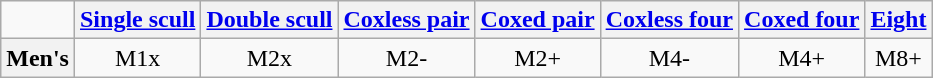<table class="wikitable" style="text-align:center;">
<tr>
<td></td>
<th><a href='#'>Single scull</a></th>
<th><a href='#'>Double scull</a></th>
<th><a href='#'>Coxless pair</a></th>
<th><a href='#'>Coxed pair</a></th>
<th><a href='#'>Coxless four</a></th>
<th><a href='#'>Coxed four</a></th>
<th><a href='#'>Eight</a></th>
</tr>
<tr>
<th>Men's</th>
<td>M1x</td>
<td>M2x</td>
<td>M2-</td>
<td>M2+</td>
<td>M4-</td>
<td>M4+</td>
<td>M8+</td>
</tr>
</table>
